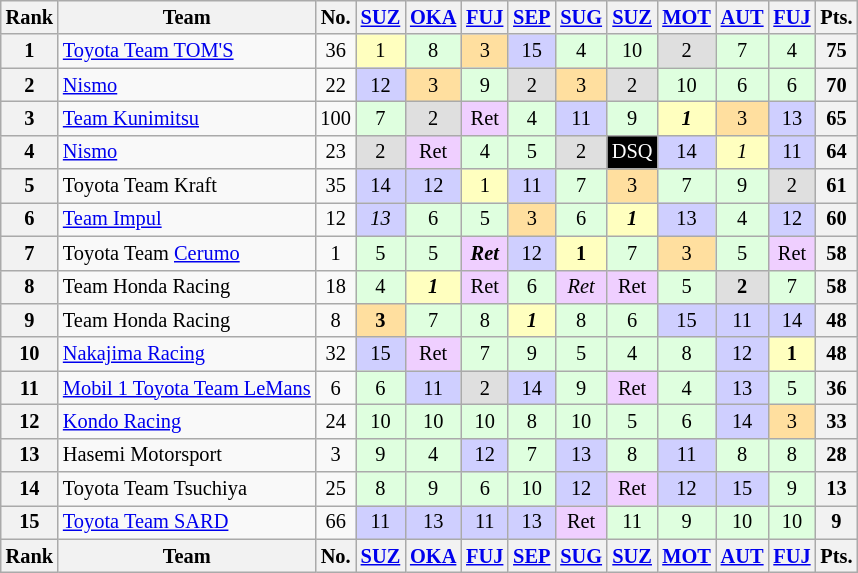<table class="wikitable" style="font-size:85%; text-align:center">
<tr>
<th>Rank</th>
<th>Team</th>
<th>No.</th>
<th><a href='#'>SUZ</a><br></th>
<th><a href='#'>OKA</a><br></th>
<th><a href='#'>FUJ</a><br></th>
<th><a href='#'>SEP</a><br></th>
<th><a href='#'>SUG</a><br></th>
<th><a href='#'>SUZ</a><br></th>
<th><a href='#'>MOT</a><br></th>
<th><a href='#'>AUT</a><br></th>
<th><a href='#'>FUJ</a><br></th>
<th>Pts.</th>
</tr>
<tr>
<th>1</th>
<td align="left"><a href='#'>Toyota Team TOM'S</a></td>
<td>36</td>
<td style="background:#ffffbf;">1</td>
<td style="background:#DFFFDF;">8</td>
<td style="background:#ffdf9f;">3</td>
<td style="background:#cfcfff;">15</td>
<td style="background:#DFFFDF;">4</td>
<td style="background:#DFFFDF;">10</td>
<td style="background:#DFDFDF;">2</td>
<td style="background:#DFFFDF;">7</td>
<td style="background:#DFFFDF;">4</td>
<th>75</th>
</tr>
<tr>
<th>2</th>
<td align="left"><a href='#'>Nismo</a></td>
<td>22</td>
<td style="background:#cfcfff;">12</td>
<td style="background:#ffdf9f;">3</td>
<td style="background:#DFFFDF;">9</td>
<td style="background:#DFDFDF;">2</td>
<td style="background:#ffdf9f;">3</td>
<td style="background:#DFDFDF;">2</td>
<td style="background:#DFFFDF;">10</td>
<td style="background:#DFFFDF;">6</td>
<td style="background:#DFFFDF;">6</td>
<th>70</th>
</tr>
<tr>
<th>3</th>
<td align="left"><a href='#'>Team Kunimitsu</a></td>
<td>100</td>
<td style="background:#DFFFDF;">7</td>
<td style="background:#DFDFDF;">2</td>
<td style="background:#efcfff;">Ret</td>
<td style="background:#DFFFDF;">4</td>
<td style="background:#cfcfff;">11</td>
<td style="background:#DFFFDF;">9</td>
<td style="background:#ffffbf;"><strong><em>1</em></strong></td>
<td style="background:#ffdf9f;">3</td>
<td style="background:#cfcfff;">13</td>
<th>65</th>
</tr>
<tr>
<th>4</th>
<td align="left"><a href='#'>Nismo</a></td>
<td>23</td>
<td style="background:#DFDFDF;">2</td>
<td style="background:#efcfff;">Ret</td>
<td style="background:#DFFFDF;">4</td>
<td style="background:#DFFFDF;">5</td>
<td style="background:#DFDFDF;">2</td>
<td style="background:#000000; color:white;">DSQ</td>
<td style="background:#cfcfff;">14</td>
<td style="background:#ffffbf;"><em>1</em></td>
<td style="background:#cfcfff;">11</td>
<th>64</th>
</tr>
<tr>
<th>5</th>
<td align="left">Toyota Team Kraft</td>
<td>35</td>
<td style="background:#cfcfff;">14</td>
<td style="background:#cfcfff;">12</td>
<td style="background:#ffffbf;">1</td>
<td style="background:#cfcfff;">11</td>
<td style="background:#DFFFDF;">7</td>
<td style="background:#ffdf9f;">3</td>
<td style="background:#DFFFDF;">7</td>
<td style="background:#DFFFDF;">9</td>
<td style="background:#DFDFDF;">2</td>
<th>61</th>
</tr>
<tr>
<th>6</th>
<td align="left"><a href='#'>Team Impul</a></td>
<td>12</td>
<td style="background:#cfcfff;"><em>13</em></td>
<td style="background:#DFFFDF;">6</td>
<td style="background:#DFFFDF;">5</td>
<td style="background:#ffdf9f;">3</td>
<td style="background:#DFFFDF;">6</td>
<td style="background:#ffffbf;"><strong><em>1</em></strong></td>
<td style="background:#cfcfff;">13</td>
<td style="background:#DFFFDF;">4</td>
<td style="background:#cfcfff;">12</td>
<th>60</th>
</tr>
<tr>
<th>7</th>
<td align="left">Toyota Team <a href='#'>Cerumo</a></td>
<td>1</td>
<td style="background:#DFFFDF;">5</td>
<td style="background:#DFFFDF;">5</td>
<td style="background:#efcfff;"><strong><em>Ret</em></strong></td>
<td style="background:#cfcfff;">12</td>
<td style="background:#ffffbf;"><strong>1</strong></td>
<td style="background:#DFFFDF;">7</td>
<td style="background:#ffdf9f;">3</td>
<td style="background:#DFFFDF;">5</td>
<td style="background:#efcfff;">Ret</td>
<th>58</th>
</tr>
<tr>
<th>8</th>
<td align="left">Team Honda Racing</td>
<td>18</td>
<td style="background:#DFFFDF;">4</td>
<td style="background:#ffffbf;"><strong><em>1</em></strong></td>
<td style="background:#efcfff;">Ret</td>
<td style="background:#DFFFDF;">6</td>
<td style="background:#efcfff;"><em>Ret</em></td>
<td style="background:#efcfff;">Ret</td>
<td style="background:#DFFFDF;">5</td>
<td style="background:#DFDFDF;"><strong>2</strong></td>
<td style="background:#DFFFDF;">7</td>
<th>58</th>
</tr>
<tr>
<th>9</th>
<td align="left">Team Honda Racing</td>
<td>8</td>
<td style="background:#ffdf9f;"><strong>3</strong></td>
<td style="background:#DFFFDF;">7</td>
<td style="background:#DFFFDF;">8</td>
<td style="background:#ffffbf;"><strong><em>1</em></strong></td>
<td style="background:#DFFFDF;">8</td>
<td style="background:#DFFFDF;">6</td>
<td style="background:#cfcfff;">15</td>
<td style="background:#cfcfff;">11</td>
<td style="background:#cfcfff;">14</td>
<th>48</th>
</tr>
<tr>
<th>10</th>
<td align="left"><a href='#'>Nakajima Racing</a></td>
<td>32</td>
<td style="background:#cfcfff;">15</td>
<td style="background:#efcfff;">Ret</td>
<td style="background:#DFFFDF;">7</td>
<td style="background:#DFFFDF;">9</td>
<td style="background:#DFFFDF;">5</td>
<td style="background:#DFFFDF;">4</td>
<td style="background:#DFFFDF;">8</td>
<td style="background:#cfcfff;">12</td>
<td style="background:#ffffbf;"><strong>1</strong></td>
<th>48</th>
</tr>
<tr>
<th>11</th>
<td align="left"><a href='#'>Mobil 1 Toyota Team LeMans</a></td>
<td>6</td>
<td style="background:#DFFFDF;">6</td>
<td style="background:#cfcfff;">11</td>
<td style="background:#DFDFDF;">2</td>
<td style="background:#cfcfff;">14</td>
<td style="background:#DFFFDF;">9</td>
<td style="background:#efcfff;">Ret</td>
<td style="background:#DFFFDF;">4</td>
<td style="background:#cfcfff;">13</td>
<td style="background:#DFFFDF;">5</td>
<th>36</th>
</tr>
<tr>
<th>12</th>
<td align="left"><a href='#'>Kondo Racing</a></td>
<td>24</td>
<td style="background:#DFFFDF;">10</td>
<td style="background:#DFFFDF;">10</td>
<td style="background:#DFFFDF;">10</td>
<td style="background:#DFFFDF;">8</td>
<td style="background:#DFFFDF;">10</td>
<td style="background:#DFFFDF;">5</td>
<td style="background:#DFFFDF;">6</td>
<td style="background:#cfcfff;">14</td>
<td style="background:#ffdf9f;">3</td>
<th>33</th>
</tr>
<tr>
<th>13</th>
<td align="left">Hasemi Motorsport</td>
<td>3</td>
<td style="background:#DFFFDF;">9</td>
<td style="background:#DFFFDF;">4</td>
<td style="background:#cfcfff;">12</td>
<td style="background:#DFFFDF;">7</td>
<td style="background:#cfcfff;">13</td>
<td style="background:#DFFFDF;">8</td>
<td style="background:#cfcfff;">11</td>
<td style="background:#DFFFDF;">8</td>
<td style="background:#DFFFDF;">8</td>
<th>28</th>
</tr>
<tr>
<th>14</th>
<td align="left">Toyota Team Tsuchiya</td>
<td>25</td>
<td style="background:#DFFFDF;">8</td>
<td style="background:#DFFFDF;">9</td>
<td style="background:#DFFFDF;">6</td>
<td style="background:#DFFFDF;">10</td>
<td style="background:#cfcfff;">12</td>
<td style="background:#efcfff;">Ret</td>
<td style="background:#cfcfff;">12</td>
<td style="background:#cfcfff;">15</td>
<td style="background:#DFFFDF;">9</td>
<th>13</th>
</tr>
<tr>
<th>15</th>
<td align="left"><a href='#'>Toyota Team SARD</a></td>
<td>66</td>
<td style="background:#cfcfff;">11</td>
<td style="background:#cfcfff;">13</td>
<td style="background:#cfcfff;">11</td>
<td style="background:#cfcfff;">13</td>
<td style="background:#efcfff;">Ret</td>
<td style="background:#DFFFDF;">11</td>
<td style="background:#DFFFDF;">9</td>
<td style="background:#DFFFDF;">10</td>
<td style="background:#DFFFDF;">10</td>
<th>9</th>
</tr>
<tr>
<th>Rank</th>
<th>Team</th>
<th>No.</th>
<th><a href='#'>SUZ</a><br></th>
<th><a href='#'>OKA</a><br></th>
<th><a href='#'>FUJ</a><br></th>
<th><a href='#'>SEP</a><br></th>
<th><a href='#'>SUG</a><br></th>
<th><a href='#'>SUZ</a><br></th>
<th><a href='#'>MOT</a><br></th>
<th><a href='#'>AUT</a><br></th>
<th><a href='#'>FUJ</a><br></th>
<th>Pts.</th>
</tr>
</table>
